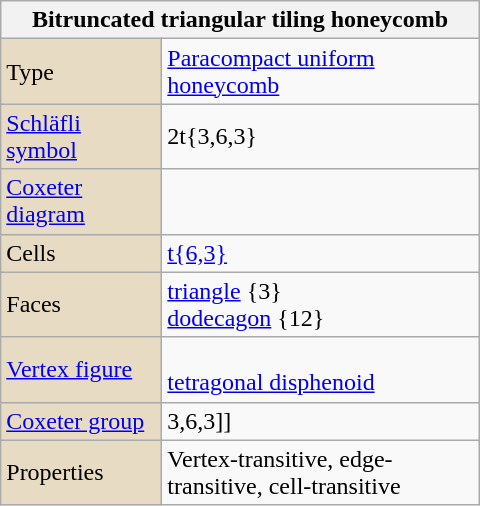<table class="wikitable" align="right" style="margin-left:10px" width="320">
<tr>
<th bgcolor=#e7dcc3 colspan=2>Bitruncated triangular tiling honeycomb<br></th>
</tr>
<tr>
<td bgcolor=#e7dcc3>Type</td>
<td><a href='#'>Paracompact uniform honeycomb</a></td>
</tr>
<tr>
<td width=100 bgcolor=#e7dcc3><a href='#'>Schläfli symbol</a></td>
<td>2t{3,6,3}</td>
</tr>
<tr>
<td bgcolor=#e7dcc3><a href='#'>Coxeter diagram</a></td>
<td></td>
</tr>
<tr>
<td bgcolor=#e7dcc3>Cells</td>
<td><a href='#'>t{6,3}</a> </td>
</tr>
<tr>
<td bgcolor=#e7dcc3>Faces</td>
<td><a href='#'>triangle</a> {3}<br><a href='#'>dodecagon</a> {12}</td>
</tr>
<tr>
<td bgcolor=#e7dcc3><a href='#'>Vertex figure</a></td>
<td><br><a href='#'>tetragonal disphenoid</a></td>
</tr>
<tr>
<td bgcolor=#e7dcc3><a href='#'>Coxeter group</a></td>
<td>3,6,3]]</td>
</tr>
<tr>
<td bgcolor=#e7dcc3>Properties</td>
<td>Vertex-transitive, edge-transitive, cell-transitive</td>
</tr>
</table>
